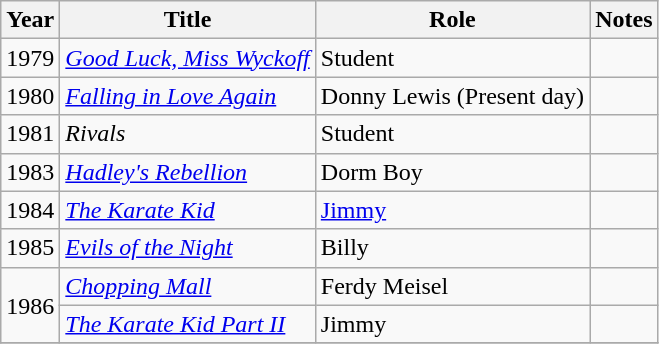<table class="wikitable sortable">
<tr>
<th>Year</th>
<th>Title</th>
<th>Role</th>
<th class="unsortable">Notes</th>
</tr>
<tr>
<td>1979</td>
<td><em><a href='#'>Good Luck, Miss Wyckoff</a></em></td>
<td>Student</td>
<td></td>
</tr>
<tr>
<td>1980</td>
<td><em><a href='#'>Falling in Love Again</a></em></td>
<td>Donny Lewis (Present day)</td>
<td></td>
</tr>
<tr>
<td>1981</td>
<td><em>Rivals</em></td>
<td>Student</td>
<td></td>
</tr>
<tr>
<td>1983</td>
<td><em><a href='#'>Hadley's Rebellion</a></em></td>
<td>Dorm Boy</td>
<td></td>
</tr>
<tr>
<td>1984</td>
<td><em><a href='#'>The Karate Kid</a></em></td>
<td><a href='#'>Jimmy</a></td>
<td></td>
</tr>
<tr>
<td>1985</td>
<td><em><a href='#'>Evils of the Night</a></em></td>
<td>Billy</td>
<td></td>
</tr>
<tr>
<td rowspan="2">1986</td>
<td><em><a href='#'>Chopping Mall</a></em></td>
<td>Ferdy Meisel</td>
<td></td>
</tr>
<tr>
<td><em><a href='#'>The Karate Kid Part II</a></em></td>
<td>Jimmy</td>
<td></td>
</tr>
<tr>
</tr>
</table>
